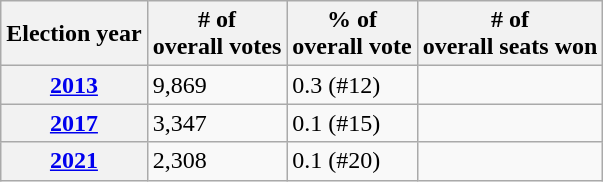<table class=wikitable>
<tr>
<th>Election year</th>
<th># of<br>overall votes</th>
<th>% of<br>overall vote</th>
<th># of<br>overall seats won</th>
</tr>
<tr>
<th><a href='#'>2013</a></th>
<td>9,869</td>
<td>0.3 (#12)</td>
<td></td>
</tr>
<tr>
<th><a href='#'>2017</a></th>
<td>3,347</td>
<td>0.1 (#15)</td>
<td></td>
</tr>
<tr>
<th><a href='#'>2021</a></th>
<td>2,308</td>
<td>0.1 (#20)</td>
<td></td>
</tr>
</table>
